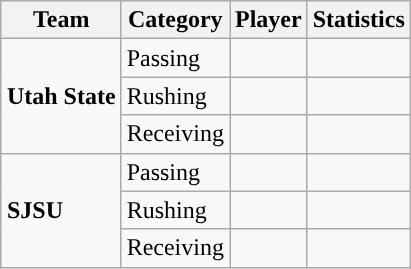<table class="wikitable" style="float: right;">
<tr>
<th>Team</th>
<th>Category</th>
<th>Player</th>
<th>Statistics</th>
</tr>
<tr>
<td rowspan=3><strong>Utah State</strong></td>
<td>Passing</td>
<td></td>
<td></td>
</tr>
<tr>
<td>Rushing</td>
<td></td>
<td></td>
</tr>
<tr>
<td>Receiving</td>
<td></td>
<td></td>
</tr>
<tr>
<td rowspan=3><strong>SJSU</strong></td>
<td>Passing</td>
<td></td>
<td></td>
</tr>
<tr>
<td>Rushing</td>
<td></td>
<td></td>
</tr>
<tr>
<td>Receiving</td>
<td></td>
<td></td>
</tr>
</table>
